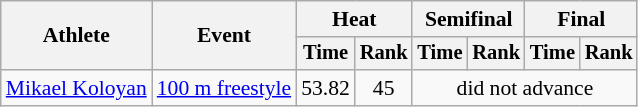<table class=wikitable style="font-size:90%">
<tr>
<th rowspan="2">Athlete</th>
<th rowspan="2">Event</th>
<th colspan="2">Heat</th>
<th colspan="2">Semifinal</th>
<th colspan="2">Final</th>
</tr>
<tr style="font-size:95%">
<th>Time</th>
<th>Rank</th>
<th>Time</th>
<th>Rank</th>
<th>Time</th>
<th>Rank</th>
</tr>
<tr align=center>
<td align=left><a href='#'>Mikael Koloyan</a></td>
<td align=left><a href='#'>100 m freestyle</a></td>
<td>53.82</td>
<td>45</td>
<td colspan=4>did not advance</td>
</tr>
</table>
